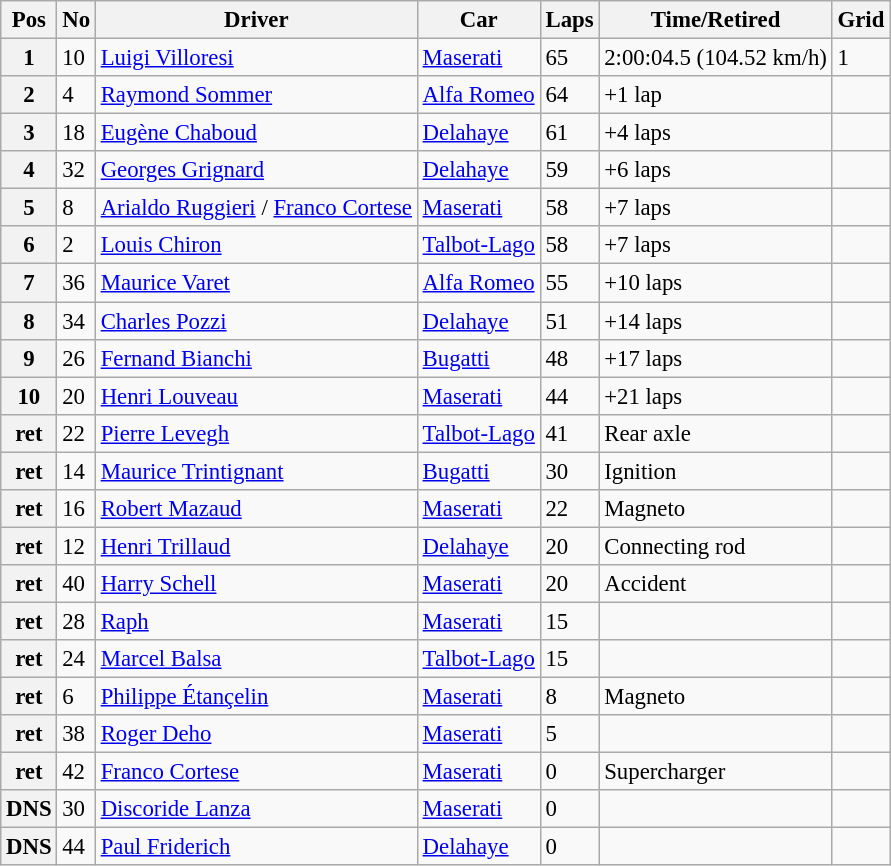<table class="wikitable" style="font-size:95%">
<tr>
<th>Pos<br></th>
<th>No</th>
<th>Driver</th>
<th>Car</th>
<th>Laps</th>
<th>Time/Retired</th>
<th>Grid</th>
</tr>
<tr>
<th>1</th>
<td>10</td>
<td> <a href='#'>Luigi Villoresi</a></td>
<td><a href='#'>Maserati</a></td>
<td>65</td>
<td>2:00:04.5 (104.52 km/h)</td>
<td>1</td>
</tr>
<tr>
<th>2</th>
<td>4</td>
<td> <a href='#'>Raymond Sommer</a></td>
<td><a href='#'>Alfa Romeo</a></td>
<td>64</td>
<td>+1 lap</td>
<td></td>
</tr>
<tr>
<th>3</th>
<td>18</td>
<td> <a href='#'>Eugène Chaboud</a></td>
<td><a href='#'>Delahaye</a></td>
<td>61</td>
<td>+4 laps</td>
<td></td>
</tr>
<tr>
<th>4</th>
<td>32</td>
<td> <a href='#'>Georges Grignard</a></td>
<td><a href='#'>Delahaye</a></td>
<td>59</td>
<td>+6 laps</td>
<td></td>
</tr>
<tr>
<th>5</th>
<td>8</td>
<td> <a href='#'>Arialdo Ruggieri</a> /  <a href='#'>Franco Cortese</a></td>
<td><a href='#'>Maserati</a></td>
<td>58</td>
<td>+7 laps</td>
<td></td>
</tr>
<tr>
<th>6</th>
<td>2</td>
<td> <a href='#'>Louis Chiron</a></td>
<td><a href='#'>Talbot-Lago</a></td>
<td>58</td>
<td>+7 laps</td>
<td></td>
</tr>
<tr>
<th>7</th>
<td>36</td>
<td> <a href='#'>Maurice Varet</a></td>
<td><a href='#'>Alfa Romeo</a></td>
<td>55</td>
<td>+10 laps</td>
<td></td>
</tr>
<tr>
<th>8</th>
<td>34</td>
<td> <a href='#'>Charles Pozzi</a></td>
<td><a href='#'>Delahaye</a></td>
<td>51</td>
<td>+14 laps</td>
<td></td>
</tr>
<tr>
<th>9</th>
<td>26</td>
<td> <a href='#'>Fernand Bianchi</a></td>
<td><a href='#'>Bugatti</a></td>
<td>48</td>
<td>+17 laps</td>
<td></td>
</tr>
<tr>
<th>10</th>
<td>20</td>
<td> <a href='#'>Henri Louveau</a></td>
<td><a href='#'>Maserati</a></td>
<td>44</td>
<td>+21 laps</td>
<td></td>
</tr>
<tr>
<th>ret</th>
<td>22</td>
<td> <a href='#'>Pierre Levegh</a></td>
<td><a href='#'>Talbot-Lago</a></td>
<td>41</td>
<td>Rear axle</td>
<td></td>
</tr>
<tr>
<th>ret</th>
<td>14</td>
<td> <a href='#'>Maurice Trintignant</a></td>
<td><a href='#'>Bugatti</a></td>
<td>30</td>
<td>Ignition</td>
<td></td>
</tr>
<tr>
<th>ret</th>
<td>16</td>
<td> <a href='#'>Robert Mazaud</a></td>
<td><a href='#'>Maserati</a></td>
<td>22</td>
<td>Magneto</td>
<td></td>
</tr>
<tr>
<th>ret</th>
<td>12</td>
<td> <a href='#'>Henri Trillaud</a></td>
<td><a href='#'>Delahaye</a></td>
<td>20</td>
<td>Connecting rod</td>
<td></td>
</tr>
<tr>
<th>ret</th>
<td>40</td>
<td> <a href='#'>Harry Schell</a></td>
<td><a href='#'>Maserati</a></td>
<td>20</td>
<td>Accident</td>
<td></td>
</tr>
<tr>
<th>ret</th>
<td>28</td>
<td> <a href='#'>Raph</a></td>
<td><a href='#'>Maserati</a></td>
<td>15</td>
<td></td>
<td></td>
</tr>
<tr>
<th>ret</th>
<td>24</td>
<td> <a href='#'>Marcel Balsa</a></td>
<td><a href='#'>Talbot-Lago</a></td>
<td>15</td>
<td></td>
<td></td>
</tr>
<tr>
<th>ret</th>
<td>6</td>
<td> <a href='#'>Philippe Étançelin</a></td>
<td><a href='#'>Maserati</a></td>
<td>8</td>
<td>Magneto</td>
<td></td>
</tr>
<tr>
<th>ret</th>
<td>38</td>
<td> <a href='#'>Roger Deho</a></td>
<td><a href='#'>Maserati</a></td>
<td>5</td>
<td></td>
<td></td>
</tr>
<tr>
<th>ret</th>
<td>42</td>
<td> <a href='#'>Franco Cortese</a></td>
<td><a href='#'>Maserati</a></td>
<td>0</td>
<td>Supercharger</td>
<td></td>
</tr>
<tr>
<th>DNS</th>
<td>30</td>
<td> <a href='#'>Discoride Lanza</a></td>
<td><a href='#'>Maserati</a></td>
<td>0</td>
<td></td>
<td></td>
</tr>
<tr>
<th>DNS</th>
<td>44</td>
<td> <a href='#'>Paul Friderich</a></td>
<td><a href='#'>Delahaye</a></td>
<td>0</td>
<td></td>
<td></td>
</tr>
</table>
